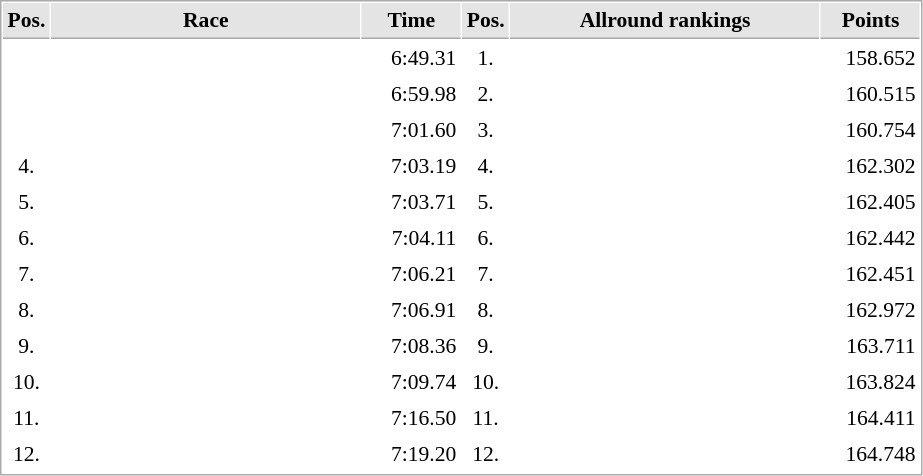<table cellspacing="1" cellpadding="3" style="border:1px solid #AAAAAA;font-size:90%">
<tr bgcolor="#E4E4E4">
<th style="border-bottom:1px solid #AAAAAA" width=10>Pos.</th>
<th style="border-bottom:1px solid #AAAAAA" width=200>Race</th>
<th style="border-bottom:1px solid #AAAAAA" width=60>Time</th>
<th style="border-bottom:1px solid #AAAAAA" width=10>Pos.</th>
<th style="border-bottom:1px solid #AAAAAA" width=200>Allround rankings</th>
<th style="border-bottom:1px solid #AAAAAA" width=60>Points</th>
</tr>
<tr>
<td align="center"></td>
<td></td>
<td align="right">6:49.31</td>
<td align="center">1.</td>
<td></td>
<td align="right">158.652</td>
</tr>
<tr>
<td align="center"></td>
<td></td>
<td align="right">6:59.98</td>
<td align="center">2.</td>
<td></td>
<td align="right">160.515</td>
</tr>
<tr>
<td align="center"></td>
<td></td>
<td align="right">7:01.60</td>
<td align="center">3.</td>
<td></td>
<td align="right">160.754</td>
</tr>
<tr>
<td align="center">4.</td>
<td></td>
<td align="right">7:03.19</td>
<td align="center">4.</td>
<td></td>
<td align="right">162.302</td>
</tr>
<tr>
<td align="center">5.</td>
<td></td>
<td align="right">7:03.71</td>
<td align="center">5.</td>
<td></td>
<td align="right">162.405</td>
</tr>
<tr>
<td align="center">6.</td>
<td></td>
<td align="right">7:04.11</td>
<td align="center">6.</td>
<td></td>
<td align="right">162.442</td>
</tr>
<tr>
<td align="center">7.</td>
<td></td>
<td align="right">7:06.21</td>
<td align="center">7.</td>
<td></td>
<td align="right">162.451</td>
</tr>
<tr>
<td align="center">8.</td>
<td></td>
<td align="right">7:06.91</td>
<td align="center">8.</td>
<td></td>
<td align="right">162.972</td>
</tr>
<tr>
<td align="center">9.</td>
<td></td>
<td align="right">7:08.36</td>
<td align="center">9.</td>
<td></td>
<td align="right">163.711</td>
</tr>
<tr>
<td align="center">10.</td>
<td></td>
<td align="right">7:09.74</td>
<td align="center">10.</td>
<td></td>
<td align="right">163.824</td>
</tr>
<tr>
<td align="center">11.</td>
<td></td>
<td align="right">7:16.50</td>
<td align="center">11.</td>
<td></td>
<td align="right">164.411</td>
</tr>
<tr>
<td align="center">12.</td>
<td></td>
<td align="right">7:19.20</td>
<td align="center">12.</td>
<td></td>
<td align="right">164.748</td>
</tr>
<tr>
</tr>
</table>
